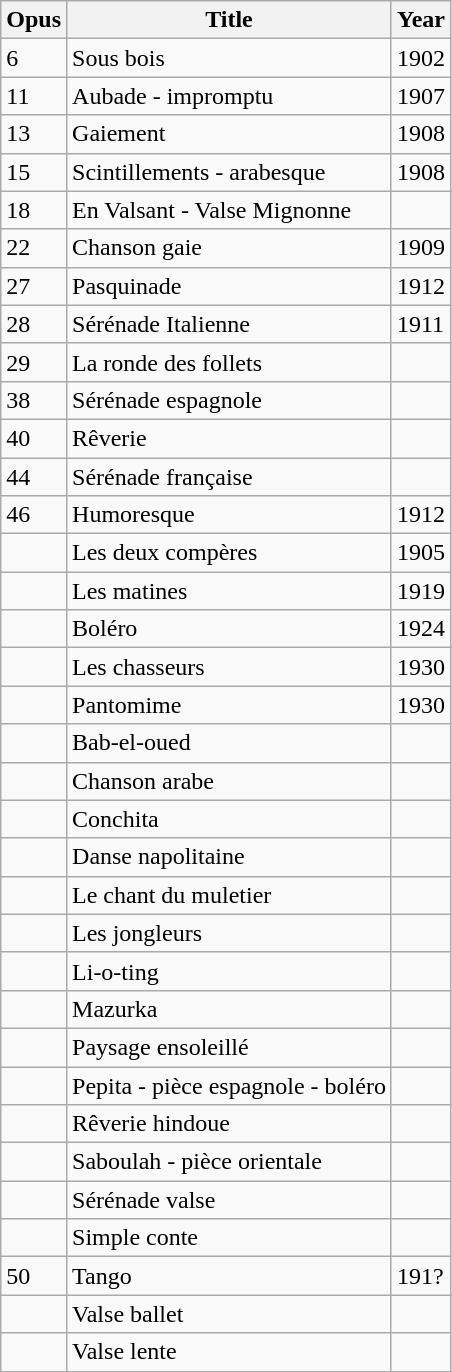<table class="wikitable sortable">
<tr>
<th>Opus</th>
<th>Title</th>
<th>Year</th>
</tr>
<tr>
<td>6</td>
<td>Sous bois</td>
<td>1902</td>
</tr>
<tr>
<td>11</td>
<td>Aubade - impromptu</td>
<td>1907</td>
</tr>
<tr>
<td>13</td>
<td>Gaiement</td>
<td>1908</td>
</tr>
<tr>
<td>15</td>
<td>Scintillements - arabesque</td>
<td>1908</td>
</tr>
<tr>
<td>18</td>
<td>En Valsant - Valse Mignonne</td>
<td></td>
</tr>
<tr>
<td>22</td>
<td>Chanson gaie</td>
<td>1909</td>
</tr>
<tr>
<td>27</td>
<td>Pasquinade</td>
<td>1912</td>
</tr>
<tr>
<td>28</td>
<td>Sérénade Italienne</td>
<td>1911</td>
</tr>
<tr>
<td>29</td>
<td>La ronde des follets</td>
<td></td>
</tr>
<tr>
<td>38</td>
<td>Sérénade espagnole</td>
<td></td>
</tr>
<tr>
<td>40</td>
<td>Rêverie</td>
<td></td>
</tr>
<tr>
<td>44</td>
<td>Sérénade française</td>
<td></td>
</tr>
<tr>
<td>46</td>
<td>Humoresque</td>
<td>1912</td>
</tr>
<tr>
<td></td>
<td>Les deux compères</td>
<td>1905</td>
</tr>
<tr>
<td></td>
<td>Les matines</td>
<td>1919</td>
</tr>
<tr>
<td></td>
<td>Boléro</td>
<td>1924</td>
</tr>
<tr>
<td></td>
<td>Les chasseurs</td>
<td>1930</td>
</tr>
<tr>
<td></td>
<td>Pantomime</td>
<td>1930</td>
</tr>
<tr>
<td></td>
<td>Bab-el-oued</td>
<td></td>
</tr>
<tr>
<td></td>
<td>Chanson arabe</td>
<td></td>
</tr>
<tr>
<td></td>
<td>Conchita</td>
<td></td>
</tr>
<tr>
<td></td>
<td>Danse napolitaine</td>
<td></td>
</tr>
<tr>
<td></td>
<td>Le chant du muletier</td>
<td></td>
</tr>
<tr>
<td></td>
<td>Les jongleurs</td>
<td></td>
</tr>
<tr>
<td></td>
<td>Li-o-ting</td>
<td></td>
</tr>
<tr>
<td></td>
<td>Mazurka</td>
<td></td>
</tr>
<tr>
<td></td>
<td>Paysage ensoleillé</td>
<td></td>
</tr>
<tr>
<td></td>
<td>Pepita - pièce espagnole - boléro</td>
<td></td>
</tr>
<tr>
<td></td>
<td>Rêverie hindoue</td>
<td></td>
</tr>
<tr>
<td></td>
<td>Saboulah - pièce orientale</td>
<td></td>
</tr>
<tr>
<td></td>
<td>Sérénade valse</td>
<td></td>
</tr>
<tr>
<td></td>
<td>Simple conte</td>
<td></td>
</tr>
<tr>
<td>50</td>
<td>Tango</td>
<td>191?</td>
</tr>
<tr>
<td></td>
<td>Valse ballet</td>
<td></td>
</tr>
<tr>
<td></td>
<td>Valse lente</td>
<td></td>
</tr>
</table>
